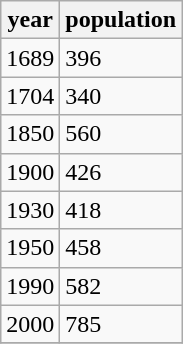<table class="wikitable">
<tr>
<th>year</th>
<th>population</th>
</tr>
<tr>
<td>1689</td>
<td>396</td>
</tr>
<tr>
<td>1704</td>
<td>340</td>
</tr>
<tr>
<td>1850</td>
<td>560</td>
</tr>
<tr>
<td>1900</td>
<td>426</td>
</tr>
<tr>
<td>1930</td>
<td>418</td>
</tr>
<tr>
<td>1950</td>
<td>458</td>
</tr>
<tr>
<td>1990</td>
<td>582</td>
</tr>
<tr>
<td>2000</td>
<td>785</td>
</tr>
<tr>
</tr>
</table>
